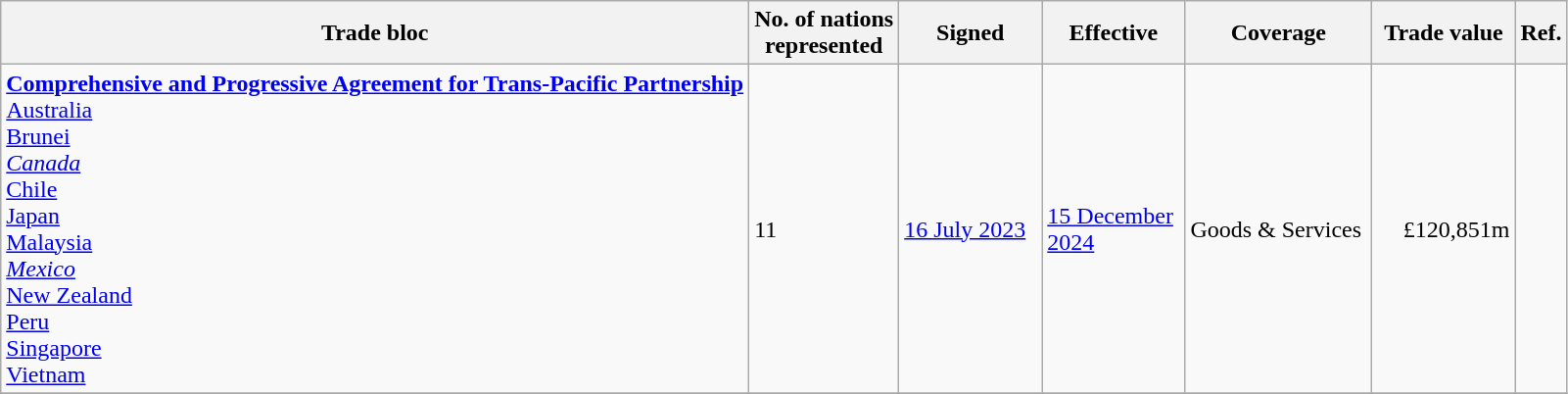<table class="wikitable sortable">
<tr>
<th>Trade bloc</th>
<th>No. of nations<br>represented</th>
<th width=90>Signed</th>
<th width=90>Effective</th>
<th width=120>Coverage</th>
<th width=90>Trade value</th>
<th class=unsortable>Ref.</th>
</tr>
<tr>
<td><strong><a href='#'>Comprehensive and Progressive Agreement for Trans-Pacific Partnership</a></strong><br> <a href='#'>Australia</a><br> <a href='#'>Brunei</a><br> <em><a href='#'>Canada</a></em><br> <a href='#'>Chile</a><br> <a href='#'>Japan</a><br> <a href='#'>Malaysia</a><br> <em><a href='#'>Mexico</a></em><br> <a href='#'>New Zealand</a><br> <a href='#'>Peru</a><br> <a href='#'>Singapore</a><br> <a href='#'>Vietnam</a></td>
<td>11</td>
<td><a href='#'>16 July 2023</a></td>
<td><a href='#'>15 December 2024</a></td>
<td>Goods & Services</td>
<td style="text-align:right">£120,851m</td>
<td></td>
</tr>
<tr>
</tr>
</table>
